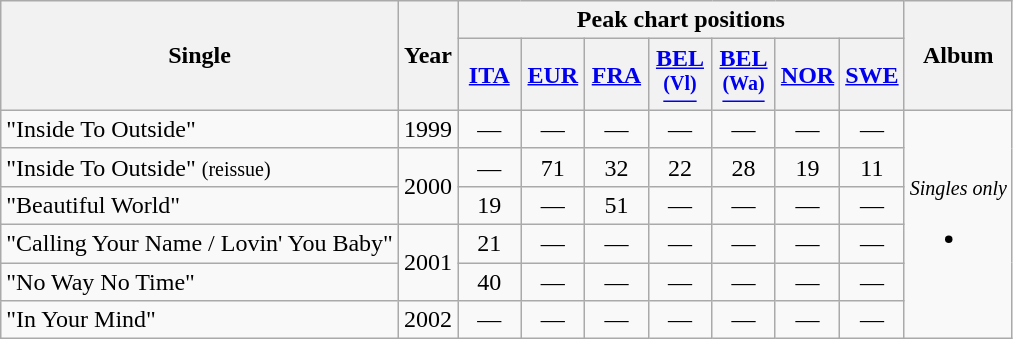<table class="wikitable" style="text-align:center;">
<tr>
<th rowspan="2">Single</th>
<th rowspan="2">Year</th>
<th colspan="7">Peak chart positions</th>
<th rowspan="2">Album</th>
</tr>
<tr>
<th style="width:35px;"><a href='#'>ITA</a><br></th>
<th style="width:35px;"><a href='#'>EUR</a></th>
<th style="width:35px;"><a href='#'>FRA</a><br></th>
<th style="width:35px;"><a href='#'>BEL<br><sup>(Vl)</sup></a><br></th>
<th style="width:35px;"><a href='#'>BEL<br><sup>(Wa)</sup></a><br></th>
<th style="width:35px;"><a href='#'>NOR</a><br></th>
<th style="width:35px;"><a href='#'>SWE</a><br></th>
</tr>
<tr>
<td style="text-align:left;">"Inside To Outside"</td>
<td>1999</td>
<td>—</td>
<td>—</td>
<td>—</td>
<td>—</td>
<td>—</td>
<td>—</td>
<td>—</td>
<td rowspan=7><em><small>Singles only</small></em><br><ul><li></li></ul></td>
</tr>
<tr>
<td style="text-align:left;">"Inside To Outside" <small>(reissue)</small></td>
<td rowspan="2">2000</td>
<td>—</td>
<td>71</td>
<td>32</td>
<td>22</td>
<td>28</td>
<td>19</td>
<td>11</td>
</tr>
<tr>
<td style="text-align:left;">"Beautiful World"</td>
<td>19</td>
<td>—</td>
<td>51</td>
<td>—</td>
<td>—</td>
<td>—</td>
<td>—</td>
</tr>
<tr>
<td style="text-align:left;">"Calling Your Name / Lovin' You Baby"</td>
<td rowspan="2">2001</td>
<td>21</td>
<td>—</td>
<td>—</td>
<td>—</td>
<td>—</td>
<td>—</td>
<td>—</td>
</tr>
<tr>
<td style="text-align:left;">"No Way No Time"</td>
<td>40</td>
<td>—</td>
<td>—</td>
<td>—</td>
<td>—</td>
<td>—</td>
<td>—</td>
</tr>
<tr>
<td style="text-align:left;">"In Your Mind"</td>
<td rowspan="2">2002</td>
<td>—</td>
<td>—</td>
<td>—</td>
<td>—</td>
<td>—</td>
<td>—</td>
<td>—</td>
</tr>
</table>
